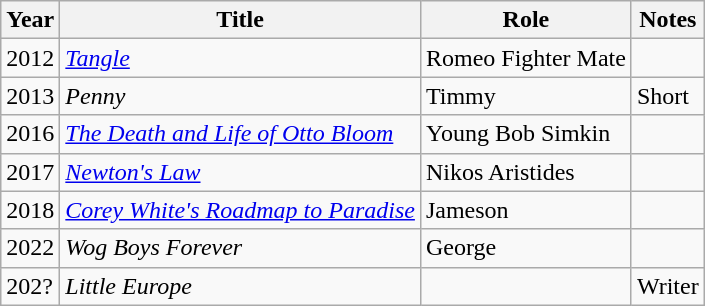<table class="wikitable sortable">
<tr>
<th>Year</th>
<th>Title</th>
<th>Role</th>
<th class="unsortable">Notes</th>
</tr>
<tr>
<td>2012</td>
<td><em><a href='#'>Tangle</a></em></td>
<td>Romeo Fighter Mate</td>
<td></td>
</tr>
<tr>
<td>2013</td>
<td><em>Penny</em></td>
<td>Timmy</td>
<td>Short</td>
</tr>
<tr>
<td>2016</td>
<td><em><a href='#'>The Death and Life of Otto Bloom</a></em></td>
<td>Young Bob Simkin</td>
<td></td>
</tr>
<tr>
<td>2017</td>
<td><em><a href='#'>Newton's Law</a></em></td>
<td>Nikos Aristides</td>
<td></td>
</tr>
<tr>
<td>2018</td>
<td><em><a href='#'>Corey White's Roadmap to Paradise</a></em></td>
<td>Jameson</td>
<td></td>
</tr>
<tr>
<td>2022</td>
<td><em>Wog Boys Forever</em></td>
<td>George</td>
</tr>
<tr>
<td>202?</td>
<td><em>Little Europe</em></td>
<td></td>
<td>Writer</td>
</tr>
</table>
